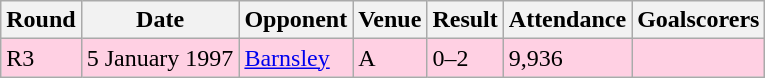<table class="wikitable">
<tr>
<th>Round</th>
<th>Date</th>
<th>Opponent</th>
<th>Venue</th>
<th>Result</th>
<th>Attendance</th>
<th>Goalscorers</th>
</tr>
<tr style="background-color: #ffd0e3;">
<td>R3</td>
<td>5 January 1997</td>
<td><a href='#'>Barnsley</a></td>
<td>A</td>
<td>0–2</td>
<td>9,936</td>
<td></td>
</tr>
</table>
